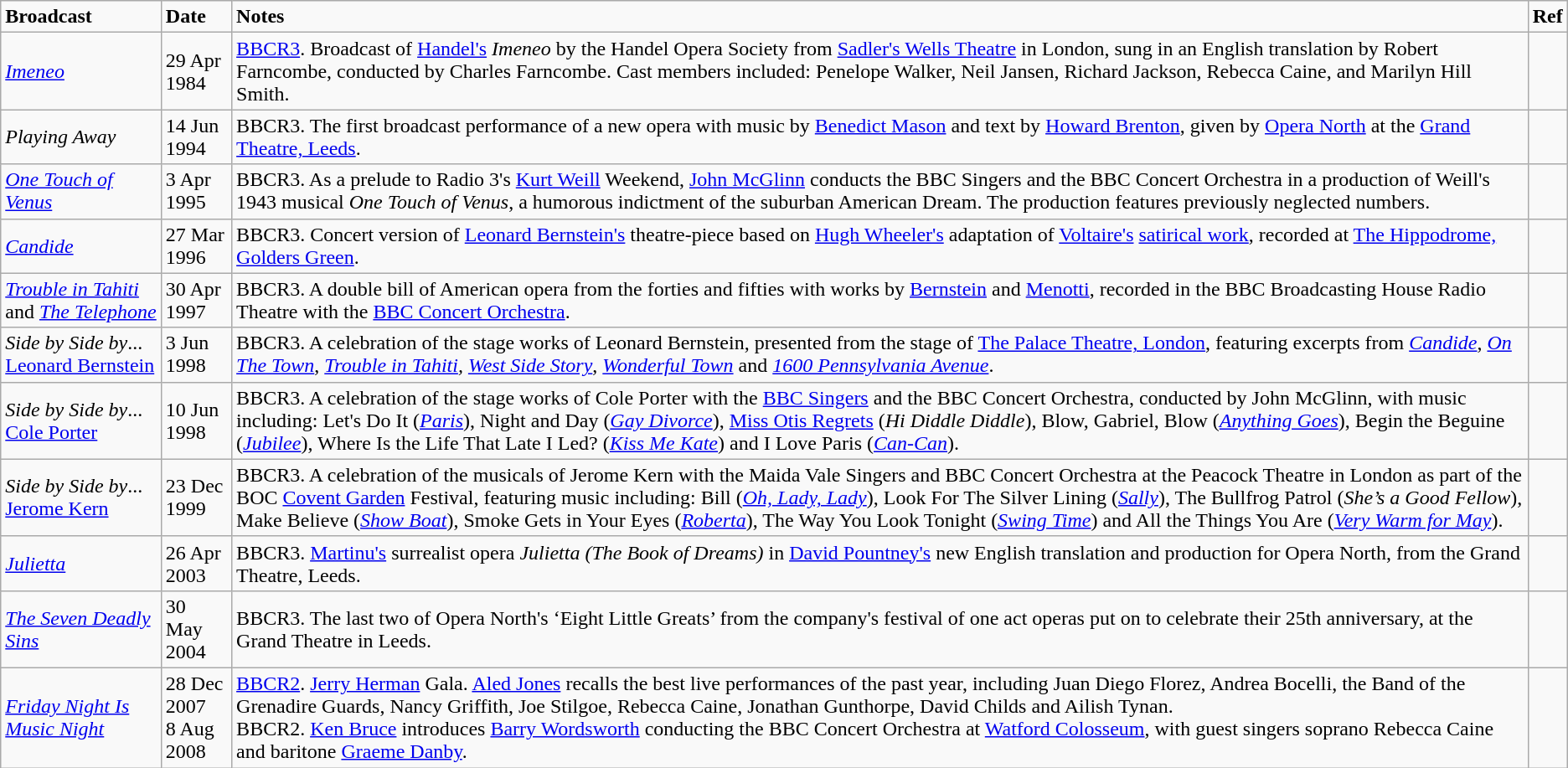<table class="wikitable sortable">
<tr>
<td><strong>Broadcast</strong></td>
<td><strong>Date</strong></td>
<td><strong>Notes</strong></td>
<td><strong>Ref</strong></td>
</tr>
<tr>
<td><em><a href='#'>Imeneo</a></em></td>
<td>29 Apr 1984</td>
<td><a href='#'>BBCR3</a>. Broadcast of <a href='#'>Handel's</a> <em>Imeneo</em> by the Handel Opera Society from <a href='#'>Sadler's Wells Theatre</a> in London, sung in an English translation by Robert Farncombe, conducted by Charles Farncombe. Cast members included: Penelope Walker, Neil  Jansen, Richard Jackson, Rebecca Caine, and Marilyn Hill Smith.</td>
<td></td>
</tr>
<tr>
<td><em>Playing Away</em></td>
<td>14 Jun 1994</td>
<td>BBCR3. The first broadcast performance of a new opera with music by <a href='#'>Benedict Mason</a> and text by <a href='#'>Howard Brenton</a>, given by <a href='#'>Opera North</a> at the <a href='#'>Grand Theatre, Leeds</a>.</td>
<td></td>
</tr>
<tr>
<td><em><a href='#'>One Touch of Venus</a></em></td>
<td>3 Apr 1995</td>
<td>BBCR3. As a prelude to Radio 3's <a href='#'>Kurt Weill</a> Weekend, <a href='#'>John McGlinn</a> conducts the BBC Singers and the BBC Concert Orchestra in a production of Weill's 1943 musical <em>One Touch of Venus</em>, a humorous indictment of the suburban American Dream. The production features previously neglected numbers.</td>
<td></td>
</tr>
<tr>
<td><em><a href='#'>Candide</a></em></td>
<td>27 Mar 1996</td>
<td>BBCR3. Concert version of <a href='#'>Leonard Bernstein's</a> theatre-piece based on <a href='#'>Hugh Wheeler's</a> adaptation of <a href='#'>Voltaire's</a> <a href='#'>satirical work</a>, recorded at <a href='#'>The Hippodrome, Golders Green</a>.</td>
<td></td>
</tr>
<tr>
<td><em><a href='#'>Trouble in Tahiti</a></em> and <em><a href='#'>The Telephone</a></em></td>
<td>30 Apr 1997</td>
<td>BBCR3. A double bill of American opera from the forties and fifties with works by <a href='#'>Bernstein</a> and <a href='#'>Menotti</a>, recorded in the BBC Broadcasting House Radio Theatre with the <a href='#'>BBC Concert Orchestra</a>.</td>
<td></td>
</tr>
<tr>
<td><em>Side by Side by</em>... <a href='#'>Leonard Bernstein</a></td>
<td>3 Jun 1998</td>
<td>BBCR3. A celebration of the stage works of Leonard Bernstein, presented from the stage of <a href='#'>The Palace Theatre, London</a>, featuring excerpts from <em><a href='#'>Candide</a></em>, <em><a href='#'>On The Town</a></em>, <em><a href='#'>Trouble in Tahiti</a>,</em> <em><a href='#'>West Side Story</a></em>, <em><a href='#'>Wonderful Town</a></em> and <em><a href='#'>1600 Pennsylvania Avenue</a></em>.</td>
<td></td>
</tr>
<tr>
<td><em>Side by Side by</em>... <a href='#'>Cole Porter</a></td>
<td>10 Jun 1998</td>
<td>BBCR3. A celebration of the stage works of Cole Porter with the <a href='#'>BBC Singers</a> and the BBC Concert Orchestra, conducted by John McGlinn, with music including: Let's Do It (<em><a href='#'>Paris</a></em>), Night and Day (<em><a href='#'>Gay Divorce</a></em>), <a href='#'>Miss Otis Regrets</a> (<em>Hi Diddle Diddle</em>), Blow, Gabriel, Blow (<em><a href='#'>Anything Goes</a></em>), Begin the Beguine (<em><a href='#'>Jubilee</a></em>),  Where Is the Life That Late I Led? (<em><a href='#'>Kiss Me Kate</a></em>) and I Love Paris (<em><a href='#'>Can-Can</a></em>).</td>
<td></td>
</tr>
<tr>
<td><em>Side by Side by</em>... <a href='#'>Jerome Kern</a></td>
<td>23 Dec 1999</td>
<td>BBCR3. A celebration of the musicals of Jerome Kern with the Maida Vale Singers and BBC Concert Orchestra at the Peacock Theatre in London as part of the BOC <a href='#'>Covent Garden</a> Festival, featuring music including: Bill (<em><a href='#'>Oh, Lady, Lady</a></em>), Look For The Silver Lining (<em><a href='#'>Sally</a></em>), The Bullfrog Patrol (<em>She’s a Good Fellow</em>), Make Believe (<em><a href='#'>Show Boat</a></em>), Smoke Gets in Your Eyes (<em><a href='#'>Roberta</a></em>), The Way You Look Tonight (<em><a href='#'>Swing Time</a></em>) and All the Things You Are (<em><a href='#'>Very Warm for May</a></em>).</td>
<td></td>
</tr>
<tr>
<td><em><a href='#'>Julietta</a></em></td>
<td>26 Apr 2003</td>
<td>BBCR3. <a href='#'>Martinu's</a> surrealist opera <em>Julietta (The Book of Dreams)</em> in <a href='#'>David Pountney's</a> new English translation and production for Opera North, from the Grand Theatre, Leeds.</td>
<td></td>
</tr>
<tr>
<td><em><a href='#'>The Seven Deadly Sins</a></em></td>
<td>30 May 2004</td>
<td>BBCR3. The last two of Opera North's ‘Eight Little Greats’ from the company's festival  of one act operas put on to celebrate their 25th anniversary, at the Grand Theatre in Leeds.</td>
<td></td>
</tr>
<tr>
<td><em><a href='#'>Friday Night Is Music Night</a></em></td>
<td>28 Dec 2007<br>8 Aug 2008</td>
<td><a href='#'>BBCR2</a>. <a href='#'>Jerry Herman</a> Gala. <a href='#'>Aled Jones</a> recalls the best live performances of the past year,  including Juan Diego Florez, Andrea Bocelli, the Band of the Grenadire Guards,  Nancy Griffith, Joe Stilgoe, Rebecca Caine, Jonathan Gunthorpe, David Childs and Ailish Tynan.<br>BBCR2. <a href='#'>Ken Bruce</a> introduces <a href='#'>Barry Wordsworth</a> conducting the BBC Concert Orchestra at <a href='#'>Watford Colosseum</a>, with guest singers soprano Rebecca Caine and baritone <a href='#'>Graeme Danby</a>.</td>
<td><br></td>
</tr>
</table>
